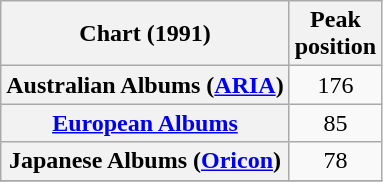<table class="wikitable sortable plainrowheaders" style="text-align:center">
<tr>
<th scope=col>Chart (1991)</th>
<th scope=col>Peak<br>position</th>
</tr>
<tr>
<th scope=row>Australian Albums (<a href='#'>ARIA</a>)</th>
<td style="text-align:center;">176</td>
</tr>
<tr>
<th scope=row><a href='#'>European Albums</a></th>
<td style="text-align:center;">85</td>
</tr>
<tr>
<th scope=row>Japanese Albums (<a href='#'>Oricon</a>)</th>
<td style="text-align:center;">78</td>
</tr>
<tr>
</tr>
</table>
